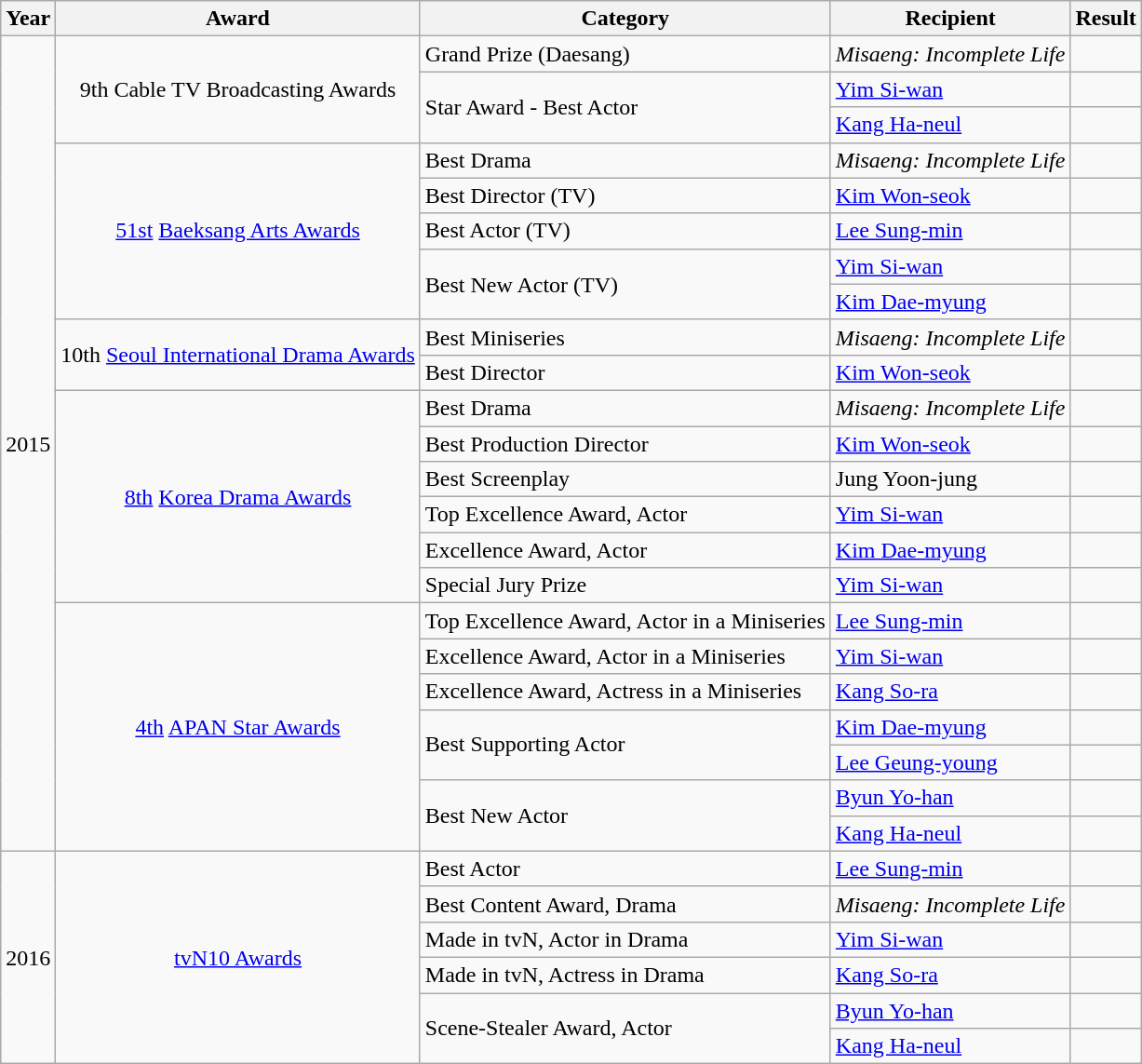<table class="wikitable sortable">
<tr>
<th>Year</th>
<th>Award</th>
<th>Category</th>
<th>Recipient</th>
<th>Result</th>
</tr>
<tr>
<td rowspan="23">2015</td>
<td rowspan="3" style="text-align:center;">9th Cable TV Broadcasting Awards</td>
<td>Grand Prize (Daesang)</td>
<td><em>Misaeng: Incomplete Life</em></td>
<td></td>
</tr>
<tr>
<td rowspan="2">Star Award - Best Actor</td>
<td><a href='#'>Yim Si-wan</a></td>
<td></td>
</tr>
<tr>
<td><a href='#'>Kang Ha-neul</a></td>
<td></td>
</tr>
<tr>
<td rowspan="5" style="text-align:center;"><a href='#'>51st</a> <a href='#'>Baeksang Arts Awards</a></td>
<td>Best Drama</td>
<td><em>Misaeng: Incomplete Life</em></td>
<td></td>
</tr>
<tr>
<td>Best Director (TV)</td>
<td><a href='#'>Kim Won-seok</a></td>
<td></td>
</tr>
<tr>
<td>Best Actor (TV)</td>
<td><a href='#'>Lee Sung-min</a></td>
<td></td>
</tr>
<tr>
<td rowspan="2">Best New Actor (TV)</td>
<td><a href='#'>Yim Si-wan</a></td>
<td></td>
</tr>
<tr>
<td><a href='#'>Kim Dae-myung</a></td>
<td></td>
</tr>
<tr>
<td rowspan="2" style="text-align:center;">10th <a href='#'>Seoul International Drama Awards</a></td>
<td>Best Miniseries</td>
<td><em>Misaeng: Incomplete Life</em></td>
<td></td>
</tr>
<tr>
<td>Best Director</td>
<td><a href='#'>Kim Won-seok</a></td>
<td></td>
</tr>
<tr>
<td rowspan="6" style="text-align:center;"><a href='#'>8th</a> <a href='#'>Korea Drama Awards</a></td>
<td>Best Drama</td>
<td><em>Misaeng: Incomplete Life</em></td>
<td></td>
</tr>
<tr>
<td>Best Production Director</td>
<td><a href='#'>Kim Won-seok</a></td>
<td></td>
</tr>
<tr>
<td>Best Screenplay</td>
<td>Jung Yoon-jung</td>
<td></td>
</tr>
<tr>
<td>Top Excellence Award, Actor</td>
<td><a href='#'>Yim Si-wan</a></td>
<td></td>
</tr>
<tr>
<td>Excellence Award, Actor</td>
<td><a href='#'>Kim Dae-myung</a></td>
<td></td>
</tr>
<tr>
<td>Special Jury Prize</td>
<td><a href='#'>Yim Si-wan</a></td>
<td></td>
</tr>
<tr>
<td rowspan="7" style="text-align:center;"><a href='#'>4th</a> <a href='#'>APAN Star Awards</a></td>
<td>Top Excellence Award, Actor in a Miniseries</td>
<td><a href='#'>Lee Sung-min</a></td>
<td></td>
</tr>
<tr>
<td>Excellence Award, Actor in a Miniseries</td>
<td><a href='#'>Yim Si-wan</a></td>
<td></td>
</tr>
<tr>
<td>Excellence Award, Actress in a Miniseries</td>
<td><a href='#'>Kang So-ra</a></td>
<td></td>
</tr>
<tr>
<td rowspan="2">Best Supporting Actor</td>
<td><a href='#'>Kim Dae-myung</a></td>
<td></td>
</tr>
<tr>
<td><a href='#'>Lee Geung-young</a></td>
<td></td>
</tr>
<tr>
<td rowspan="2">Best New Actor</td>
<td><a href='#'>Byun Yo-han</a></td>
<td></td>
</tr>
<tr>
<td><a href='#'>Kang Ha-neul</a></td>
<td></td>
</tr>
<tr>
<td rowspan="6">2016</td>
<td rowspan="6" style="text-align:center;"><a href='#'>tvN10 Awards</a></td>
<td>Best Actor</td>
<td><a href='#'>Lee Sung-min</a></td>
<td></td>
</tr>
<tr>
<td>Best Content Award, Drama</td>
<td><em>Misaeng: Incomplete Life</em></td>
<td></td>
</tr>
<tr>
<td>Made in tvN, Actor in Drama</td>
<td><a href='#'>Yim Si-wan</a></td>
<td></td>
</tr>
<tr>
<td>Made in tvN, Actress in Drama</td>
<td><a href='#'>Kang So-ra</a></td>
<td></td>
</tr>
<tr>
<td rowspan="2">Scene-Stealer Award, Actor</td>
<td><a href='#'>Byun Yo-han</a></td>
<td></td>
</tr>
<tr>
<td><a href='#'>Kang Ha-neul</a></td>
<td></td>
</tr>
</table>
